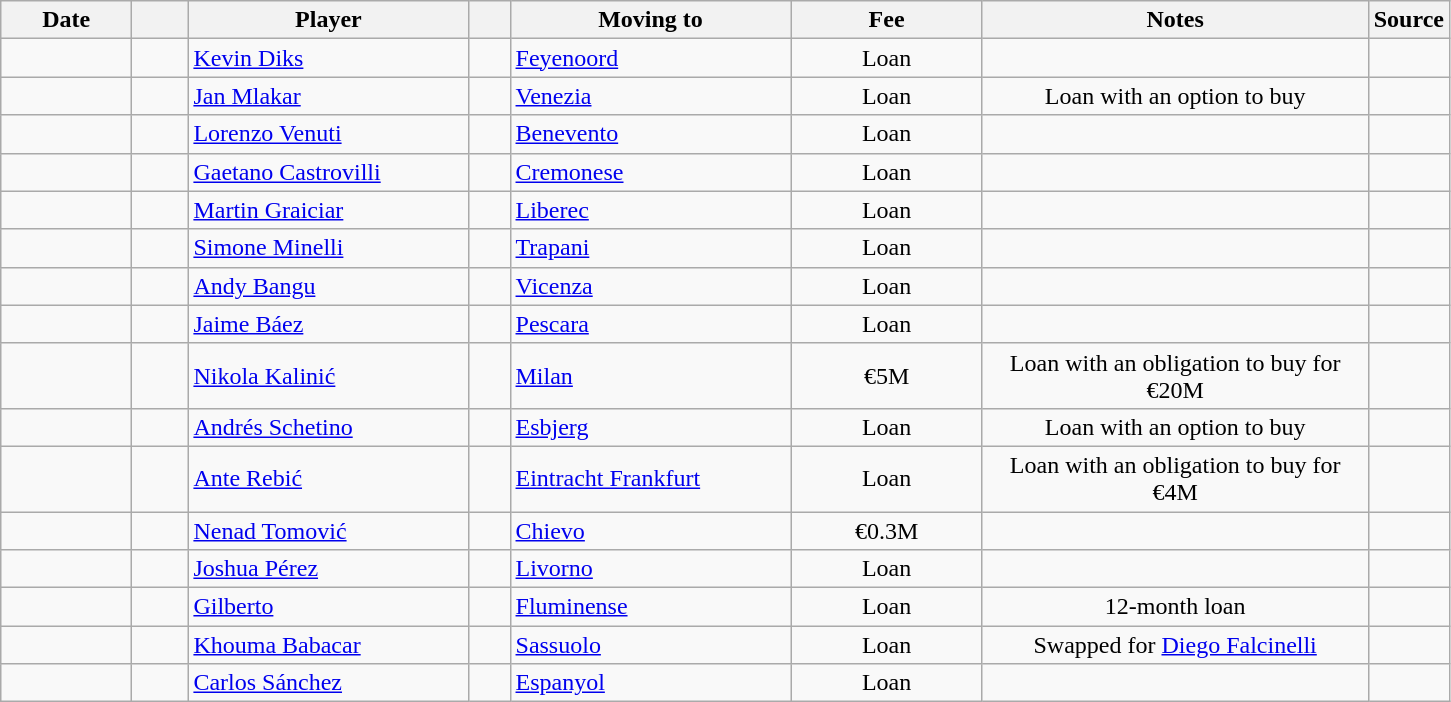<table class="wikitable sortable">
<tr>
<th style="width:80px;">Date</th>
<th style="width:30px;"></th>
<th style="width:180px;">Player</th>
<th style="width:20px;"></th>
<th style="width:180px;">Moving to</th>
<th style="width:120px;" class="unsortable">Fee</th>
<th style="width:250px;" class="unsortable">Notes</th>
<th style="width:20px;">Source</th>
</tr>
<tr>
<td></td>
<td align=center></td>
<td> <a href='#'>Kevin Diks</a></td>
<td align=center></td>
<td> <a href='#'>Feyenoord</a></td>
<td align=center>Loan</td>
<td align=center></td>
<td></td>
</tr>
<tr>
<td></td>
<td align=center></td>
<td> <a href='#'>Jan Mlakar</a></td>
<td align=center></td>
<td> <a href='#'>Venezia</a></td>
<td align=center>Loan</td>
<td align=center>Loan with an option to buy</td>
<td></td>
</tr>
<tr>
<td></td>
<td align=center></td>
<td> <a href='#'>Lorenzo Venuti</a></td>
<td align=center></td>
<td> <a href='#'>Benevento</a></td>
<td align=center>Loan</td>
<td align=center></td>
<td></td>
</tr>
<tr>
<td></td>
<td align=center></td>
<td> <a href='#'>Gaetano Castrovilli</a></td>
<td align=center></td>
<td> <a href='#'>Cremonese</a></td>
<td align=center>Loan</td>
<td align=center></td>
<td></td>
</tr>
<tr>
<td></td>
<td align=center></td>
<td> <a href='#'>Martin Graiciar</a></td>
<td align=center></td>
<td> <a href='#'>Liberec</a></td>
<td align=center>Loan</td>
<td align=center></td>
<td></td>
</tr>
<tr>
<td></td>
<td align=center></td>
<td> <a href='#'>Simone Minelli</a></td>
<td align=center></td>
<td> <a href='#'>Trapani</a></td>
<td align=center>Loan</td>
<td align=center></td>
<td></td>
</tr>
<tr>
<td></td>
<td align=center></td>
<td> <a href='#'>Andy Bangu</a></td>
<td align=center></td>
<td> <a href='#'>Vicenza</a></td>
<td align=center>Loan</td>
<td align=center></td>
<td></td>
</tr>
<tr>
<td></td>
<td align=center></td>
<td> <a href='#'>Jaime Báez</a></td>
<td align=center></td>
<td> <a href='#'>Pescara</a></td>
<td align=center>Loan</td>
<td align=center></td>
<td></td>
</tr>
<tr>
<td></td>
<td align=center></td>
<td> <a href='#'>Nikola Kalinić</a></td>
<td align=center></td>
<td> <a href='#'>Milan</a></td>
<td align=center>€5M</td>
<td align=center>Loan with an obligation to buy for €20M</td>
<td></td>
</tr>
<tr>
<td></td>
<td align=center></td>
<td> <a href='#'>Andrés Schetino</a></td>
<td align=center></td>
<td> <a href='#'>Esbjerg</a></td>
<td align=center>Loan</td>
<td align=center>Loan with an option to buy</td>
<td></td>
</tr>
<tr>
<td></td>
<td align=center></td>
<td> <a href='#'>Ante Rebić</a></td>
<td align=center></td>
<td> <a href='#'>Eintracht Frankfurt</a></td>
<td align=center>Loan</td>
<td align=center>Loan with an obligation to buy for €4M</td>
<td></td>
</tr>
<tr>
<td></td>
<td align=center></td>
<td> <a href='#'>Nenad Tomović</a></td>
<td align=center></td>
<td> <a href='#'>Chievo</a></td>
<td align=center>€0.3M</td>
<td align=center></td>
<td></td>
</tr>
<tr>
<td></td>
<td align=center></td>
<td> <a href='#'>Joshua Pérez</a></td>
<td align=center></td>
<td> <a href='#'>Livorno</a></td>
<td align=center>Loan</td>
<td align=center></td>
<td></td>
</tr>
<tr>
<td></td>
<td align=center></td>
<td> <a href='#'>Gilberto</a></td>
<td align=center></td>
<td> <a href='#'>Fluminense</a></td>
<td align=center>Loan</td>
<td align=center>12-month loan</td>
<td></td>
</tr>
<tr>
<td></td>
<td align=center></td>
<td> <a href='#'>Khouma Babacar</a></td>
<td align=center></td>
<td> <a href='#'>Sassuolo</a></td>
<td align=center>Loan</td>
<td align=center>Swapped for <a href='#'>Diego Falcinelli</a></td>
<td></td>
</tr>
<tr>
<td></td>
<td align=center></td>
<td> <a href='#'>Carlos Sánchez</a></td>
<td align=center></td>
<td> <a href='#'>Espanyol</a></td>
<td align=center>Loan</td>
<td align=center></td>
<td></td>
</tr>
</table>
